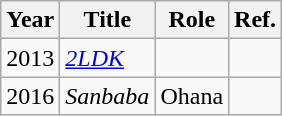<table class="wikitable">
<tr>
<th>Year</th>
<th>Title</th>
<th>Role</th>
<th>Ref.</th>
</tr>
<tr>
<td>2013</td>
<td><em><a href='#'>2LDK</a></em></td>
<td></td>
<td></td>
</tr>
<tr>
<td>2016</td>
<td><em>Sanbaba</em></td>
<td>Ohana</td>
<td></td>
</tr>
</table>
